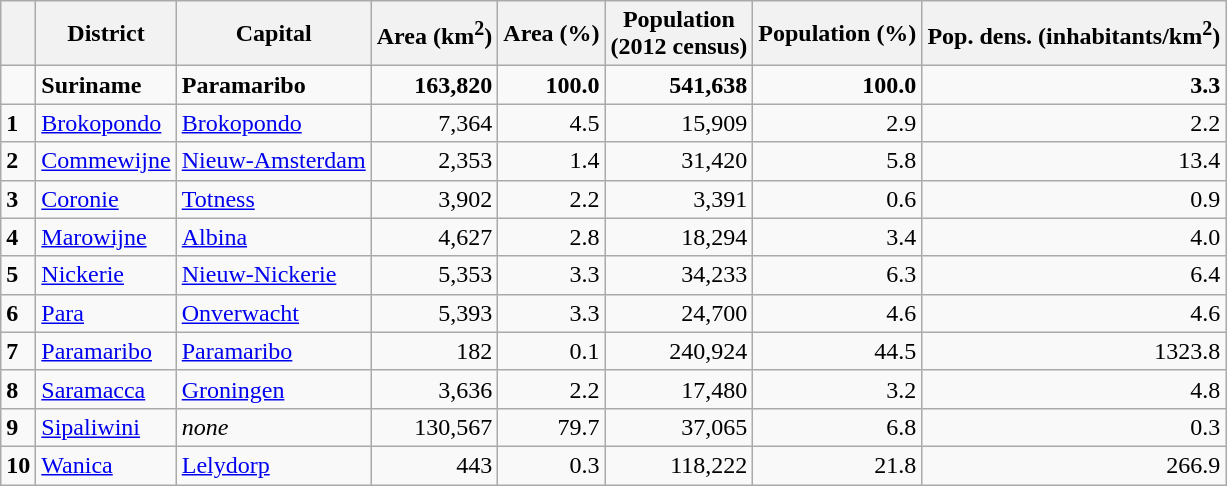<table class="wikitable sortable">
<tr>
<th #></th>
<th>District</th>
<th>Capital</th>
<th>Area (km<sup>2</sup>)</th>
<th>Area (%)</th>
<th>Population <br> (2012 census)</th>
<th>Population (%)</th>
<th>Pop. dens. (inhabitants/km<sup>2</sup>)</th>
</tr>
<tr class="sorttop">
<td></td>
<td><strong>Suriname</strong></td>
<td><strong>Paramaribo</strong></td>
<td align="right"><strong>163,820</strong></td>
<td align="right"><strong>100.0</strong></td>
<td align="right"><strong>541,638</strong></td>
<td align="right"><strong>100.0</strong></td>
<td align="right"><strong>3.3</strong></td>
</tr>
<tr>
<td><strong>1</strong></td>
<td><a href='#'>Brokopondo</a></td>
<td><a href='#'>Brokopondo</a></td>
<td align="right">7,364</td>
<td align="right">4.5</td>
<td align="right">15,909</td>
<td align="right">2.9</td>
<td align="right">2.2</td>
</tr>
<tr>
<td><strong>2</strong></td>
<td><a href='#'>Commewijne</a></td>
<td><a href='#'>Nieuw-Amsterdam</a></td>
<td align="right">2,353</td>
<td align="right">1.4</td>
<td align="right">31,420</td>
<td align="right">5.8</td>
<td align="right">13.4</td>
</tr>
<tr>
<td><strong>3</strong></td>
<td><a href='#'>Coronie</a></td>
<td><a href='#'>Totness</a></td>
<td align="right">3,902</td>
<td align="right">2.2</td>
<td align="right">3,391</td>
<td align="right">0.6</td>
<td align="right">0.9</td>
</tr>
<tr>
<td><strong>4</strong></td>
<td><a href='#'>Marowijne</a></td>
<td><a href='#'>Albina</a></td>
<td align="right">4,627</td>
<td align="right">2.8</td>
<td align="right">18,294</td>
<td align="right">3.4</td>
<td align="right">4.0</td>
</tr>
<tr>
<td><strong>5</strong></td>
<td><a href='#'>Nickerie</a></td>
<td><a href='#'>Nieuw-Nickerie</a></td>
<td align="right">5,353</td>
<td align="right">3.3</td>
<td align="right">34,233</td>
<td align="right">6.3</td>
<td align="right">6.4</td>
</tr>
<tr>
<td><strong>6</strong></td>
<td><a href='#'>Para</a></td>
<td><a href='#'>Onverwacht</a></td>
<td align="right">5,393</td>
<td align="right">3.3</td>
<td align="right">24,700</td>
<td align="right">4.6</td>
<td align="right">4.6</td>
</tr>
<tr>
<td><strong>7</strong></td>
<td><a href='#'>Paramaribo</a></td>
<td><a href='#'>Paramaribo</a></td>
<td align="right">182</td>
<td align="right">0.1</td>
<td align="right">240,924</td>
<td align="right">44.5</td>
<td align="right">1323.8</td>
</tr>
<tr>
<td><strong>8</strong></td>
<td><a href='#'>Saramacca</a></td>
<td><a href='#'>Groningen</a></td>
<td align="right">3,636</td>
<td align="right">2.2</td>
<td align="right">17,480</td>
<td align="right">3.2</td>
<td align="right">4.8</td>
</tr>
<tr>
<td><strong>9</strong></td>
<td><a href='#'>Sipaliwini</a></td>
<td><em>none</em></td>
<td align="right">130,567</td>
<td align="right">79.7</td>
<td align="right">37,065</td>
<td align="right">6.8</td>
<td align="right">0.3</td>
</tr>
<tr>
<td><strong>10</strong></td>
<td><a href='#'>Wanica</a></td>
<td><a href='#'>Lelydorp</a></td>
<td align="right">443</td>
<td align="right">0.3</td>
<td align="right">118,222</td>
<td align="right">21.8</td>
<td align="right">266.9</td>
</tr>
</table>
